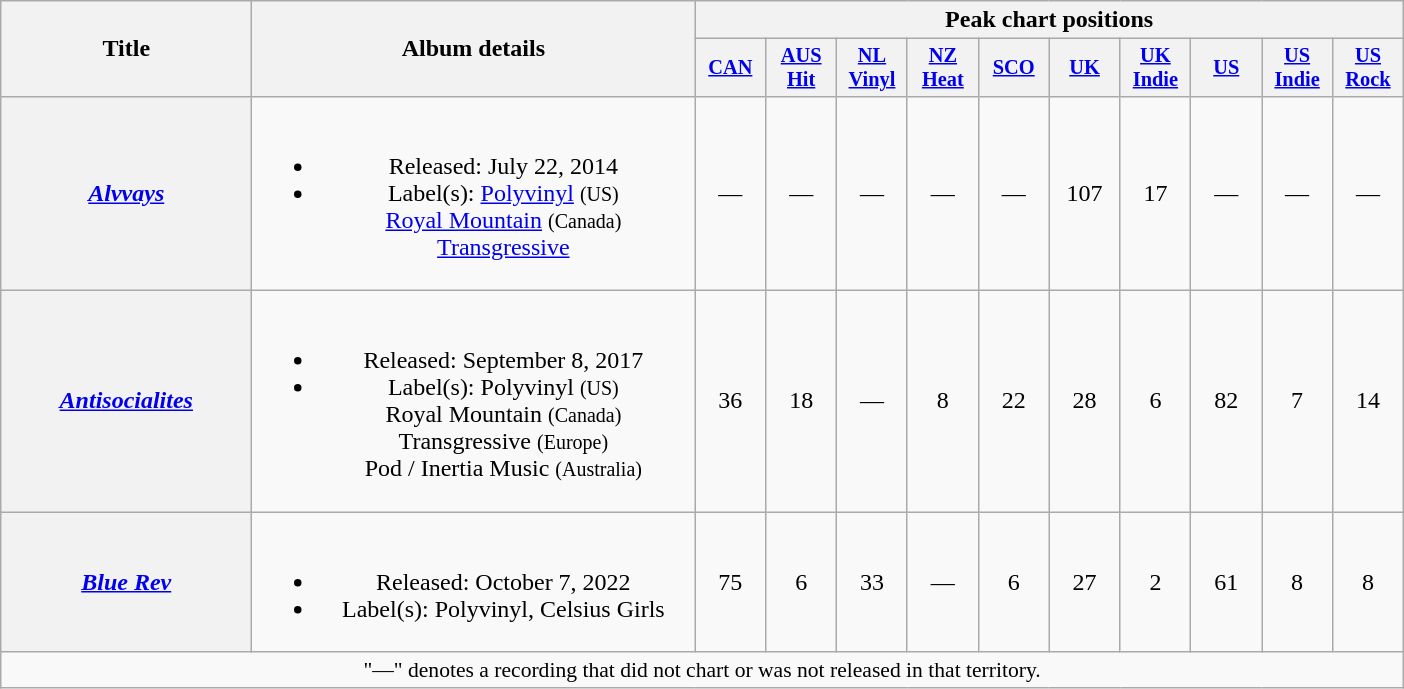<table class="wikitable plainrowheaders" style="text-align:center;" border="1">
<tr>
<th scope="col" rowspan="2" style="width:10em;">Title</th>
<th scope="col" rowspan="2" style="width:18em;">Album details</th>
<th scope="col" colspan="10">Peak chart positions</th>
</tr>
<tr>
<th scope="col" style="width:3em;font-size:85%;"><a href='#'>CAN</a><br></th>
<th scope="col" style="width:3em;font-size:85%;"><a href='#'>AUS<br>Hit</a><br></th>
<th scope="col" style="width:3em;font-size:85%;"><a href='#'>NL<br>Vinyl</a><br></th>
<th scope="col" style="width:3em;font-size:85%;"><a href='#'>NZ<br>Heat</a><br></th>
<th scope="col" style="width:3em;font-size:85%;"><a href='#'>SCO</a><br></th>
<th scope="col" style="width:3em;font-size:85%;"><a href='#'>UK</a><br></th>
<th scope="col" style="width:3em;font-size:85%;"><a href='#'>UK<br>Indie</a><br></th>
<th scope="col" style="width:3em;font-size:85%;"><a href='#'>US</a><br></th>
<th scope="col" style="width:3em;font-size:85%;"><a href='#'>US<br> Indie</a><br></th>
<th scope="col" style="width:3em;font-size:85%;"><a href='#'>US<br> Rock</a><br></th>
</tr>
<tr>
<th scope="row"><em><a href='#'>Alvvays</a></em></th>
<td><br><ul><li>Released: July 22, 2014</li><li>Label(s): <a href='#'>Polyvinyl</a> <small>(US)</small><br><a href='#'>Royal Mountain</a> <small>(Canada)</small><br><a href='#'>Transgressive</a></li></ul></td>
<td>—</td>
<td>—</td>
<td>—</td>
<td>—</td>
<td>—</td>
<td>107</td>
<td>17</td>
<td>—</td>
<td>—</td>
<td>—</td>
</tr>
<tr>
<th scope="row"><em><a href='#'>Antisocialites</a></em></th>
<td><br><ul><li>Released: September 8, 2017</li><li>Label(s): Polyvinyl <small>(US)</small><br>Royal Mountain <small>(Canada)</small><br>Transgressive <small>(Europe)</small><br>Pod / Inertia Music <small>(Australia)</small></li></ul></td>
<td>36</td>
<td>18</td>
<td>—</td>
<td>8</td>
<td>22</td>
<td>28</td>
<td>6</td>
<td>82</td>
<td>7</td>
<td>14</td>
</tr>
<tr>
<th scope="row"><em><a href='#'>Blue Rev</a></em></th>
<td><br><ul><li>Released: October 7, 2022</li><li>Label(s): Polyvinyl, Celsius Girls</li></ul></td>
<td>75</td>
<td>6</td>
<td>33</td>
<td>—</td>
<td>6</td>
<td>27</td>
<td>2</td>
<td>61</td>
<td>8</td>
<td>8</td>
</tr>
<tr>
<td colspan="12" style="font-size:90%">"—" denotes a recording that did not chart or was not released in that territory.</td>
</tr>
</table>
